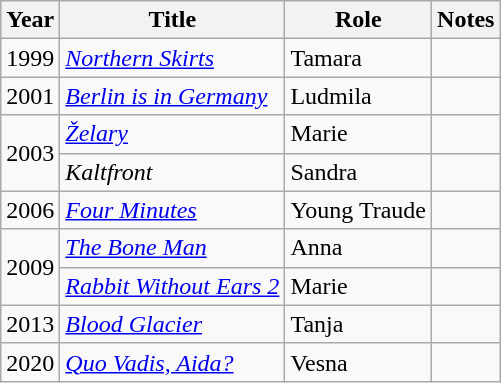<table class="wikitable sortable">
<tr>
<th>Year</th>
<th>Title</th>
<th>Role</th>
<th class="unsortable">Notes</th>
</tr>
<tr>
<td>1999</td>
<td><em><a href='#'>Northern Skirts</a></em></td>
<td>Tamara</td>
<td></td>
</tr>
<tr>
<td>2001</td>
<td><em><a href='#'>Berlin is in Germany</a></em></td>
<td>Ludmila</td>
<td></td>
</tr>
<tr>
<td rowspan=2>2003</td>
<td><em><a href='#'>Želary</a></em></td>
<td>Marie</td>
<td></td>
</tr>
<tr>
<td><em>Kaltfront</em></td>
<td>Sandra</td>
<td></td>
</tr>
<tr>
<td>2006</td>
<td><em><a href='#'>Four Minutes</a></em></td>
<td>Young Traude</td>
<td></td>
</tr>
<tr>
<td rowspan=2>2009</td>
<td><em><a href='#'>The Bone Man</a></em></td>
<td>Anna</td>
<td></td>
</tr>
<tr>
<td><em><a href='#'>Rabbit Without Ears 2</a></em></td>
<td>Marie</td>
<td></td>
</tr>
<tr>
<td>2013</td>
<td><em><a href='#'>Blood Glacier</a></em></td>
<td>Tanja</td>
<td></td>
</tr>
<tr>
<td>2020</td>
<td><em><a href='#'>Quo Vadis, Aida?</a></em></td>
<td>Vesna</td>
<td></td>
</tr>
</table>
